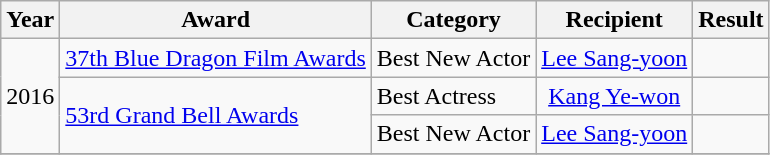<table class="wikitable">
<tr>
<th>Year</th>
<th>Award</th>
<th>Category</th>
<th>Recipient</th>
<th>Result</th>
</tr>
<tr>
<td rowspan=3 style="text-align:center;">2016</td>
<td><a href='#'>37th Blue Dragon Film Awards</a></td>
<td>Best New Actor</td>
<td style="text-align:center;"><a href='#'>Lee Sang-yoon</a></td>
<td></td>
</tr>
<tr>
<td rowspan=2><a href='#'>53rd Grand Bell Awards</a></td>
<td>Best Actress</td>
<td style="text-align:center;"><a href='#'>Kang Ye-won</a></td>
<td></td>
</tr>
<tr>
<td>Best New Actor</td>
<td style="text-align:center;"><a href='#'>Lee Sang-yoon</a></td>
<td></td>
</tr>
<tr>
</tr>
</table>
